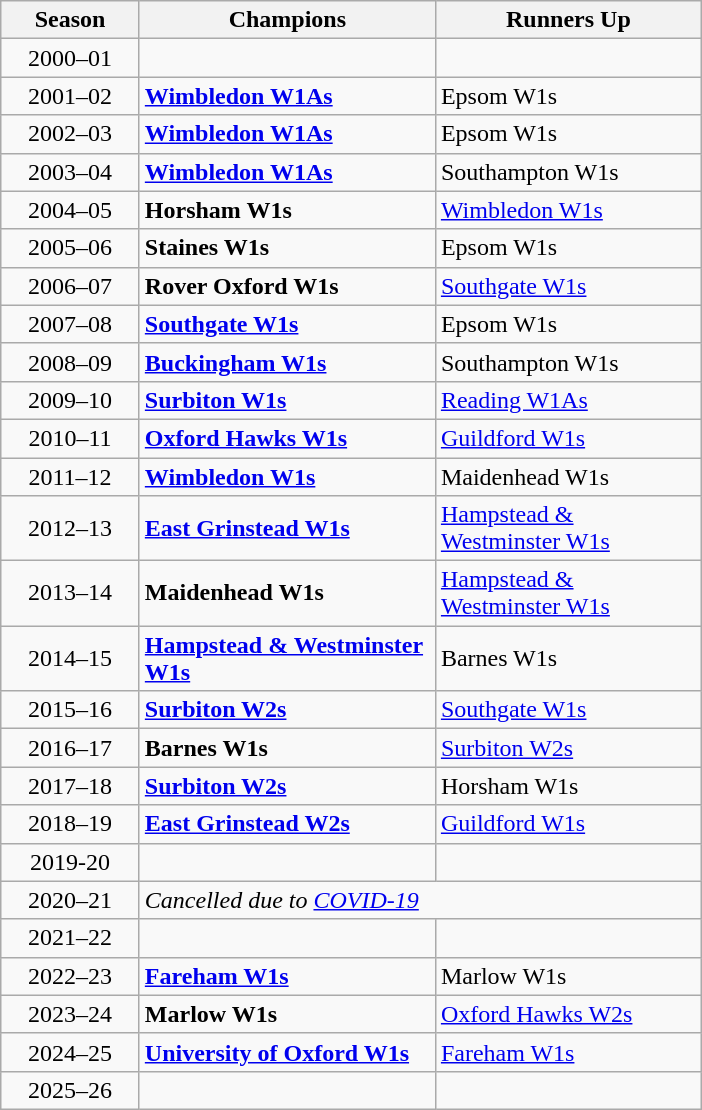<table class="wikitable" style="text-align:centre; margin-left:1em;">
<tr>
<th style="width:85px">Season</th>
<th style="width:190px">Champions</th>
<th style="width:170px">Runners Up</th>
</tr>
<tr>
<td style="text-align:center">2000–01</td>
<td></td>
<td></td>
</tr>
<tr>
<td style="text-align:center">2001–02</td>
<td><strong><a href='#'>Wimbledon W1As</a></strong></td>
<td>Epsom W1s</td>
</tr>
<tr>
<td style="text-align:center">2002–03</td>
<td><strong><a href='#'>Wimbledon W1As</a></strong></td>
<td>Epsom W1s</td>
</tr>
<tr>
<td style="text-align:center">2003–04</td>
<td><strong><a href='#'>Wimbledon W1As</a></strong></td>
<td>Southampton W1s</td>
</tr>
<tr>
<td style="text-align:center">2004–05</td>
<td><strong>Horsham W1s</strong></td>
<td><a href='#'>Wimbledon W1s</a></td>
</tr>
<tr>
<td style="text-align:center">2005–06</td>
<td><strong>Staines W1s</strong></td>
<td>Epsom W1s</td>
</tr>
<tr>
<td style="text-align:center">2006–07</td>
<td><strong>Rover Oxford W1s</strong></td>
<td><a href='#'>Southgate W1s</a></td>
</tr>
<tr>
<td style="text-align:center">2007–08</td>
<td><strong><a href='#'>Southgate W1s</a></strong></td>
<td>Epsom W1s</td>
</tr>
<tr>
<td style="text-align:center">2008–09</td>
<td><strong><a href='#'>Buckingham W1s</a></strong></td>
<td>Southampton W1s</td>
</tr>
<tr>
<td style="text-align:center">2009–10</td>
<td><strong><a href='#'>Surbiton W1s</a></strong></td>
<td><a href='#'>Reading W1As</a></td>
</tr>
<tr>
<td style="text-align:center">2010–11</td>
<td><strong><a href='#'>Oxford Hawks W1s</a></strong></td>
<td><a href='#'>Guildford W1s</a></td>
</tr>
<tr>
<td style="text-align:center">2011–12</td>
<td><strong><a href='#'>Wimbledon W1s</a></strong></td>
<td>Maidenhead W1s</td>
</tr>
<tr>
<td style="text-align:center">2012–13</td>
<td><strong><a href='#'>East Grinstead W1s</a></strong></td>
<td><a href='#'>Hampstead & Westminster W1s</a></td>
</tr>
<tr>
<td style="text-align:center">2013–14</td>
<td><strong>Maidenhead W1s</strong></td>
<td><a href='#'>Hampstead & Westminster W1s</a></td>
</tr>
<tr>
<td style="text-align:center">2014–15</td>
<td><strong><a href='#'>Hampstead & Westminster W1s</a></strong></td>
<td>Barnes W1s</td>
</tr>
<tr>
<td style="text-align:center">2015–16</td>
<td><strong><a href='#'>Surbiton W2s</a></strong></td>
<td><a href='#'>Southgate W1s</a></td>
</tr>
<tr>
<td style="text-align:center">2016–17</td>
<td><strong>Barnes W1s</strong></td>
<td><a href='#'>Surbiton W2s</a></td>
</tr>
<tr>
<td style="text-align:center">2017–18</td>
<td><strong><a href='#'>Surbiton W2s</a></strong></td>
<td>Horsham W1s</td>
</tr>
<tr>
<td style="text-align:center">2018–19</td>
<td><strong><a href='#'>East Grinstead W2s</a></strong></td>
<td><a href='#'>Guildford W1s</a></td>
</tr>
<tr>
<td style="text-align:center">2019-20</td>
<td></td>
</tr>
<tr>
<td style="text-align:center">2020–21</td>
<td colspan=2><em>Cancelled due to <a href='#'>COVID-19</a></em></td>
</tr>
<tr>
<td style="text-align:center">2021–22</td>
<td></td>
<td></td>
</tr>
<tr>
<td style="text-align:center">2022–23</td>
<td><strong><a href='#'>Fareham W1s</a></strong></td>
<td>Marlow W1s</td>
</tr>
<tr>
<td style="text-align:center">2023–24</td>
<td><strong>Marlow W1s</strong></td>
<td><a href='#'>Oxford Hawks W2s</a></td>
</tr>
<tr>
<td style="text-align:center">2024–25</td>
<td><strong><a href='#'>University of Oxford W1s</a></strong></td>
<td><a href='#'>Fareham W1s</a></td>
</tr>
<tr>
<td style="text-align:center">2025–26</td>
<td></td>
<td></td>
</tr>
</table>
